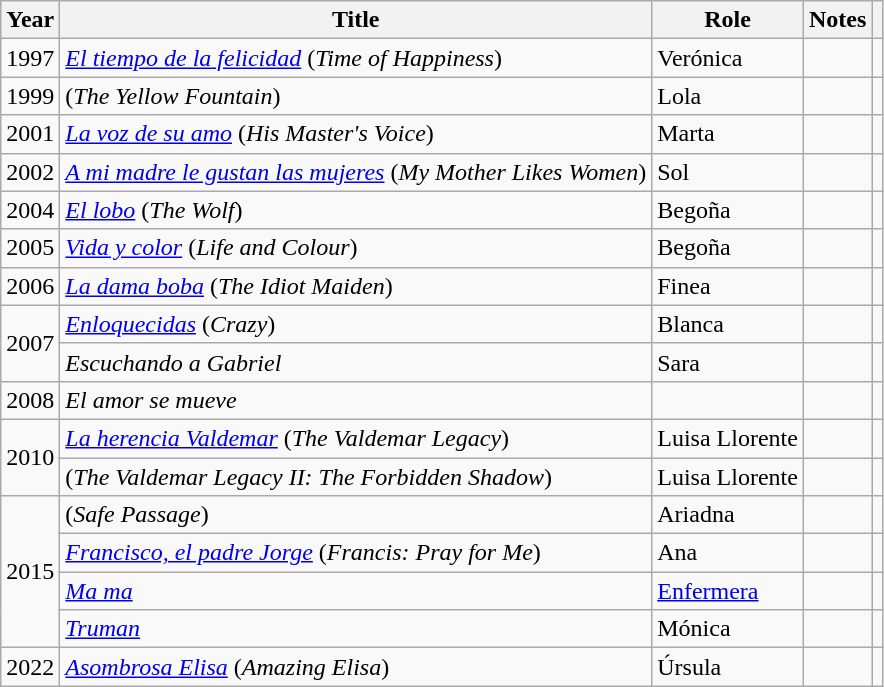<table class="wikitable sortable">
<tr>
<th>Year</th>
<th>Title</th>
<th>Role</th>
<th class="unsortable">Notes</th>
<th></th>
</tr>
<tr>
<td align = "center">1997</td>
<td><em><a href='#'>El tiempo de la felicidad</a></em> (<em>Time of Happiness</em>)</td>
<td>Verónica</td>
<td></td>
<td align = "center"></td>
</tr>
<tr>
<td align = "center">1999</td>
<td><em></em> (<em>The Yellow Fountain</em>)</td>
<td>Lola</td>
<td></td>
<td align = "center"></td>
</tr>
<tr>
<td align = "center">2001</td>
<td><em><a href='#'>La voz de su amo</a></em> (<em>His Master's Voice</em>)</td>
<td>Marta</td>
<td></td>
<td align = "center"></td>
</tr>
<tr>
<td align = "center">2002</td>
<td><em><a href='#'>A mi madre le gustan las mujeres</a></em> (<em>My Mother Likes Women</em>)</td>
<td>Sol</td>
<td></td>
<td align = "center"></td>
</tr>
<tr>
<td align = "center">2004</td>
<td><em><a href='#'>El lobo</a></em> (<em>The Wolf</em>)</td>
<td>Begoña</td>
<td></td>
<td align = "center"></td>
</tr>
<tr>
<td align = "center">2005</td>
<td><em><a href='#'>Vida y color</a></em> (<em>Life and Colour</em>)</td>
<td>Begoña</td>
<td></td>
<td align = "center"></td>
</tr>
<tr>
<td align = "center">2006</td>
<td><em><a href='#'>La dama boba</a></em> (<em>The Idiot Maiden</em>)</td>
<td>Finea</td>
<td></td>
<td align = "center"></td>
</tr>
<tr>
<td rowspan = "2" align = "center">2007</td>
<td><em><a href='#'>Enloquecidas</a></em> (<em>Crazy</em>)</td>
<td>Blanca</td>
<td></td>
<td align = "center"></td>
</tr>
<tr>
<td><em>Escuchando a Gabriel</em></td>
<td>Sara</td>
<td></td>
<td align = "center"></td>
</tr>
<tr>
<td align = "center">2008</td>
<td><em>El amor se mueve</em></td>
<td></td>
<td></td>
<td align = "center"></td>
</tr>
<tr>
<td rowspan = "2" align = "center" r>2010</td>
<td><em><a href='#'>La herencia Valdemar</a></em> (<em>The Valdemar Legacy</em>)</td>
<td>Luisa Llorente</td>
<td></td>
<td align = "center"></td>
</tr>
<tr>
<td><em></em> (<em>The Valdemar Legacy II: The Forbidden Shadow</em>)</td>
<td>Luisa Llorente</td>
<td></td>
<td align = "center"></td>
</tr>
<tr>
<td rowspan = "4" align = "center">2015</td>
<td><em></em> (<em>Safe Passage</em>)</td>
<td>Ariadna</td>
<td></td>
<td align = "center"></td>
</tr>
<tr>
<td><em><a href='#'>Francisco, el padre Jorge</a></em> (<em>Francis: Pray for Me</em>)</td>
<td>Ana</td>
<td></td>
<td align = "center"></td>
</tr>
<tr>
<td><em><a href='#'>Ma ma</a></em></td>
<td><a href='#'>Enfermera</a></td>
<td></td>
<td align = "center"></td>
</tr>
<tr>
<td><em><a href='#'>Truman</a></em></td>
<td>Mónica</td>
<td></td>
<td align = "center"></td>
</tr>
<tr>
<td align = "center">2022</td>
<td><em><a href='#'>Asombrosa Elisa</a></em> (<em>Amazing Elisa</em>)</td>
<td>Úrsula</td>
<td></td>
<td align = "center"></td>
</tr>
</table>
